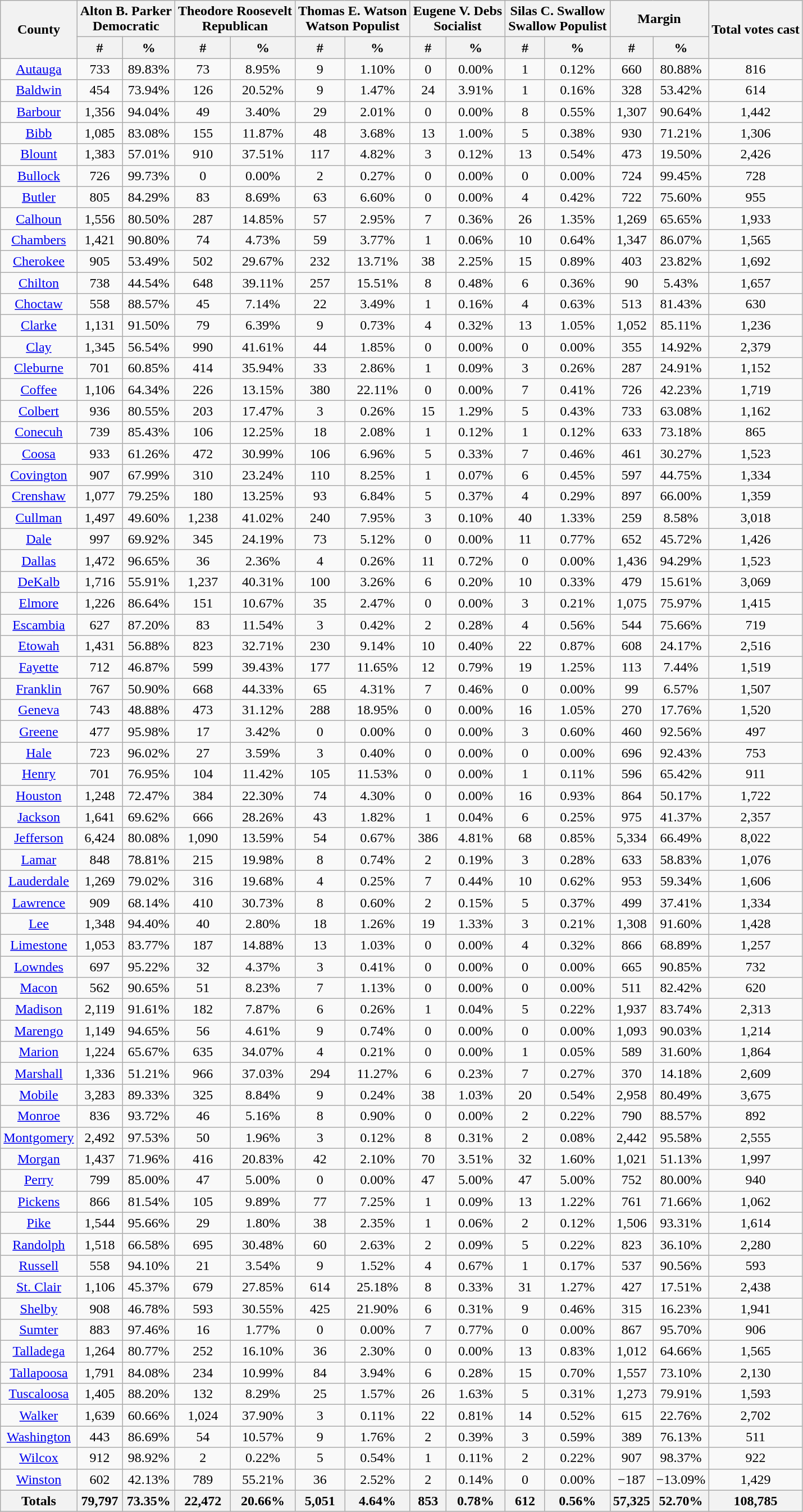<table class="wikitable sortable">
<tr>
<th style="text-align:center;" rowspan="2">County</th>
<th style="text-align:center;" colspan="2">Alton B. Parker<br>Democratic</th>
<th style="text-align:center;" colspan="2">Theodore Roosevelt<br>Republican</th>
<th style="text-align:center;" colspan="2">Thomas E. Watson<br>Watson Populist</th>
<th style="text-align:center;" colspan="2">Eugene V. Debs<br>Socialist</th>
<th style="text-align:center;" colspan="2">Silas C. Swallow<br>Swallow Populist</th>
<th style="text-align:center;" colspan="2">Margin</th>
<th colspan="1" rowspan="2" style="text-align:center;">Total votes cast</th>
</tr>
<tr>
<th data-sort-type="number">#</th>
<th data-sort-type="number">%</th>
<th data-sort-type="number">#</th>
<th data-sort-type="number">%</th>
<th data-sort-type="number">#</th>
<th data-sort-type="number">%</th>
<th data-sort-type="number">#</th>
<th data-sort-type="number">%</th>
<th data-sort-type="number">#</th>
<th data-sort-type="number">%</th>
<th data-sort-type="number">#</th>
<th data-sort-type="number">%</th>
</tr>
<tr style="text-align:center;">
<td><a href='#'>Autauga</a></td>
<td>733</td>
<td>89.83%</td>
<td>73</td>
<td>8.95%</td>
<td>9</td>
<td>1.10%</td>
<td>0</td>
<td>0.00%</td>
<td>1</td>
<td>0.12%</td>
<td>660</td>
<td>80.88%</td>
<td>816</td>
</tr>
<tr style="text-align:center;">
<td><a href='#'>Baldwin</a></td>
<td>454</td>
<td>73.94%</td>
<td>126</td>
<td>20.52%</td>
<td>9</td>
<td>1.47%</td>
<td>24</td>
<td>3.91%</td>
<td>1</td>
<td>0.16%</td>
<td>328</td>
<td>53.42%</td>
<td>614</td>
</tr>
<tr style="text-align:center;">
<td><a href='#'>Barbour</a></td>
<td>1,356</td>
<td>94.04%</td>
<td>49</td>
<td>3.40%</td>
<td>29</td>
<td>2.01%</td>
<td>0</td>
<td>0.00%</td>
<td>8</td>
<td>0.55%</td>
<td>1,307</td>
<td>90.64%</td>
<td>1,442</td>
</tr>
<tr style="text-align:center;">
<td><a href='#'>Bibb</a></td>
<td>1,085</td>
<td>83.08%</td>
<td>155</td>
<td>11.87%</td>
<td>48</td>
<td>3.68%</td>
<td>13</td>
<td>1.00%</td>
<td>5</td>
<td>0.38%</td>
<td>930</td>
<td>71.21%</td>
<td>1,306</td>
</tr>
<tr style="text-align:center;">
<td><a href='#'>Blount</a></td>
<td>1,383</td>
<td>57.01%</td>
<td>910</td>
<td>37.51%</td>
<td>117</td>
<td>4.82%</td>
<td>3</td>
<td>0.12%</td>
<td>13</td>
<td>0.54%</td>
<td>473</td>
<td>19.50%</td>
<td>2,426</td>
</tr>
<tr style="text-align:center;">
<td><a href='#'>Bullock</a></td>
<td>726</td>
<td>99.73%</td>
<td>0</td>
<td>0.00%</td>
<td>2</td>
<td>0.27%</td>
<td>0</td>
<td>0.00%</td>
<td>0</td>
<td>0.00%</td>
<td>724</td>
<td>99.45%</td>
<td>728</td>
</tr>
<tr style="text-align:center;">
<td><a href='#'>Butler</a></td>
<td>805</td>
<td>84.29%</td>
<td>83</td>
<td>8.69%</td>
<td>63</td>
<td>6.60%</td>
<td>0</td>
<td>0.00%</td>
<td>4</td>
<td>0.42%</td>
<td>722</td>
<td>75.60%</td>
<td>955</td>
</tr>
<tr style="text-align:center;">
<td><a href='#'>Calhoun</a></td>
<td>1,556</td>
<td>80.50%</td>
<td>287</td>
<td>14.85%</td>
<td>57</td>
<td>2.95%</td>
<td>7</td>
<td>0.36%</td>
<td>26</td>
<td>1.35%</td>
<td>1,269</td>
<td>65.65%</td>
<td>1,933</td>
</tr>
<tr style="text-align:center;">
<td><a href='#'>Chambers</a></td>
<td>1,421</td>
<td>90.80%</td>
<td>74</td>
<td>4.73%</td>
<td>59</td>
<td>3.77%</td>
<td>1</td>
<td>0.06%</td>
<td>10</td>
<td>0.64%</td>
<td>1,347</td>
<td>86.07%</td>
<td>1,565</td>
</tr>
<tr style="text-align:center;">
<td><a href='#'>Cherokee</a></td>
<td>905</td>
<td>53.49%</td>
<td>502</td>
<td>29.67%</td>
<td>232</td>
<td>13.71%</td>
<td>38</td>
<td>2.25%</td>
<td>15</td>
<td>0.89%</td>
<td>403</td>
<td>23.82%</td>
<td>1,692</td>
</tr>
<tr style="text-align:center;">
<td><a href='#'>Chilton</a></td>
<td>738</td>
<td>44.54%</td>
<td>648</td>
<td>39.11%</td>
<td>257</td>
<td>15.51%</td>
<td>8</td>
<td>0.48%</td>
<td>6</td>
<td>0.36%</td>
<td>90</td>
<td>5.43%</td>
<td>1,657</td>
</tr>
<tr style="text-align:center;">
<td><a href='#'>Choctaw</a></td>
<td>558</td>
<td>88.57%</td>
<td>45</td>
<td>7.14%</td>
<td>22</td>
<td>3.49%</td>
<td>1</td>
<td>0.16%</td>
<td>4</td>
<td>0.63%</td>
<td>513</td>
<td>81.43%</td>
<td>630</td>
</tr>
<tr style="text-align:center;">
<td><a href='#'>Clarke</a></td>
<td>1,131</td>
<td>91.50%</td>
<td>79</td>
<td>6.39%</td>
<td>9</td>
<td>0.73%</td>
<td>4</td>
<td>0.32%</td>
<td>13</td>
<td>1.05%</td>
<td>1,052</td>
<td>85.11%</td>
<td>1,236</td>
</tr>
<tr style="text-align:center;">
<td><a href='#'>Clay</a></td>
<td>1,345</td>
<td>56.54%</td>
<td>990</td>
<td>41.61%</td>
<td>44</td>
<td>1.85%</td>
<td>0</td>
<td>0.00%</td>
<td>0</td>
<td>0.00%</td>
<td>355</td>
<td>14.92%</td>
<td>2,379</td>
</tr>
<tr style="text-align:center;">
<td><a href='#'>Cleburne</a></td>
<td>701</td>
<td>60.85%</td>
<td>414</td>
<td>35.94%</td>
<td>33</td>
<td>2.86%</td>
<td>1</td>
<td>0.09%</td>
<td>3</td>
<td>0.26%</td>
<td>287</td>
<td>24.91%</td>
<td>1,152</td>
</tr>
<tr style="text-align:center;">
<td><a href='#'>Coffee</a></td>
<td>1,106</td>
<td>64.34%</td>
<td>226</td>
<td>13.15%</td>
<td>380</td>
<td>22.11%</td>
<td>0</td>
<td>0.00%</td>
<td>7</td>
<td>0.41%</td>
<td>726</td>
<td>42.23%</td>
<td>1,719</td>
</tr>
<tr style="text-align:center;">
<td><a href='#'>Colbert</a></td>
<td>936</td>
<td>80.55%</td>
<td>203</td>
<td>17.47%</td>
<td>3</td>
<td>0.26%</td>
<td>15</td>
<td>1.29%</td>
<td>5</td>
<td>0.43%</td>
<td>733</td>
<td>63.08%</td>
<td>1,162</td>
</tr>
<tr style="text-align:center;">
<td><a href='#'>Conecuh</a></td>
<td>739</td>
<td>85.43%</td>
<td>106</td>
<td>12.25%</td>
<td>18</td>
<td>2.08%</td>
<td>1</td>
<td>0.12%</td>
<td>1</td>
<td>0.12%</td>
<td>633</td>
<td>73.18%</td>
<td>865</td>
</tr>
<tr style="text-align:center;">
<td><a href='#'>Coosa</a></td>
<td>933</td>
<td>61.26%</td>
<td>472</td>
<td>30.99%</td>
<td>106</td>
<td>6.96%</td>
<td>5</td>
<td>0.33%</td>
<td>7</td>
<td>0.46%</td>
<td>461</td>
<td>30.27%</td>
<td>1,523</td>
</tr>
<tr style="text-align:center;">
<td><a href='#'>Covington</a></td>
<td>907</td>
<td>67.99%</td>
<td>310</td>
<td>23.24%</td>
<td>110</td>
<td>8.25%</td>
<td>1</td>
<td>0.07%</td>
<td>6</td>
<td>0.45%</td>
<td>597</td>
<td>44.75%</td>
<td>1,334</td>
</tr>
<tr style="text-align:center;">
<td><a href='#'>Crenshaw</a></td>
<td>1,077</td>
<td>79.25%</td>
<td>180</td>
<td>13.25%</td>
<td>93</td>
<td>6.84%</td>
<td>5</td>
<td>0.37%</td>
<td>4</td>
<td>0.29%</td>
<td>897</td>
<td>66.00%</td>
<td>1,359</td>
</tr>
<tr style="text-align:center;">
<td><a href='#'>Cullman</a></td>
<td>1,497</td>
<td>49.60%</td>
<td>1,238</td>
<td>41.02%</td>
<td>240</td>
<td>7.95%</td>
<td>3</td>
<td>0.10%</td>
<td>40</td>
<td>1.33%</td>
<td>259</td>
<td>8.58%</td>
<td>3,018</td>
</tr>
<tr style="text-align:center;">
<td><a href='#'>Dale</a></td>
<td>997</td>
<td>69.92%</td>
<td>345</td>
<td>24.19%</td>
<td>73</td>
<td>5.12%</td>
<td>0</td>
<td>0.00%</td>
<td>11</td>
<td>0.77%</td>
<td>652</td>
<td>45.72%</td>
<td>1,426</td>
</tr>
<tr style="text-align:center;">
<td><a href='#'>Dallas</a></td>
<td>1,472</td>
<td>96.65%</td>
<td>36</td>
<td>2.36%</td>
<td>4</td>
<td>0.26%</td>
<td>11</td>
<td>0.72%</td>
<td>0</td>
<td>0.00%</td>
<td>1,436</td>
<td>94.29%</td>
<td>1,523</td>
</tr>
<tr style="text-align:center;">
<td><a href='#'>DeKalb</a></td>
<td>1,716</td>
<td>55.91%</td>
<td>1,237</td>
<td>40.31%</td>
<td>100</td>
<td>3.26%</td>
<td>6</td>
<td>0.20%</td>
<td>10</td>
<td>0.33%</td>
<td>479</td>
<td>15.61%</td>
<td>3,069</td>
</tr>
<tr style="text-align:center;">
<td><a href='#'>Elmore</a></td>
<td>1,226</td>
<td>86.64%</td>
<td>151</td>
<td>10.67%</td>
<td>35</td>
<td>2.47%</td>
<td>0</td>
<td>0.00%</td>
<td>3</td>
<td>0.21%</td>
<td>1,075</td>
<td>75.97%</td>
<td>1,415</td>
</tr>
<tr style="text-align:center;">
<td><a href='#'>Escambia</a></td>
<td>627</td>
<td>87.20%</td>
<td>83</td>
<td>11.54%</td>
<td>3</td>
<td>0.42%</td>
<td>2</td>
<td>0.28%</td>
<td>4</td>
<td>0.56%</td>
<td>544</td>
<td>75.66%</td>
<td>719</td>
</tr>
<tr style="text-align:center;">
<td><a href='#'>Etowah</a></td>
<td>1,431</td>
<td>56.88%</td>
<td>823</td>
<td>32.71%</td>
<td>230</td>
<td>9.14%</td>
<td>10</td>
<td>0.40%</td>
<td>22</td>
<td>0.87%</td>
<td>608</td>
<td>24.17%</td>
<td>2,516</td>
</tr>
<tr style="text-align:center;">
<td><a href='#'>Fayette</a></td>
<td>712</td>
<td>46.87%</td>
<td>599</td>
<td>39.43%</td>
<td>177</td>
<td>11.65%</td>
<td>12</td>
<td>0.79%</td>
<td>19</td>
<td>1.25%</td>
<td>113</td>
<td>7.44%</td>
<td>1,519</td>
</tr>
<tr style="text-align:center;">
<td><a href='#'>Franklin</a></td>
<td>767</td>
<td>50.90%</td>
<td>668</td>
<td>44.33%</td>
<td>65</td>
<td>4.31%</td>
<td>7</td>
<td>0.46%</td>
<td>0</td>
<td>0.00%</td>
<td>99</td>
<td>6.57%</td>
<td>1,507</td>
</tr>
<tr style="text-align:center;">
<td><a href='#'>Geneva</a></td>
<td>743</td>
<td>48.88%</td>
<td>473</td>
<td>31.12%</td>
<td>288</td>
<td>18.95%</td>
<td>0</td>
<td>0.00%</td>
<td>16</td>
<td>1.05%</td>
<td>270</td>
<td>17.76%</td>
<td>1,520</td>
</tr>
<tr style="text-align:center;">
<td><a href='#'>Greene</a></td>
<td>477</td>
<td>95.98%</td>
<td>17</td>
<td>3.42%</td>
<td>0</td>
<td>0.00%</td>
<td>0</td>
<td>0.00%</td>
<td>3</td>
<td>0.60%</td>
<td>460</td>
<td>92.56%</td>
<td>497</td>
</tr>
<tr style="text-align:center;">
<td><a href='#'>Hale</a></td>
<td>723</td>
<td>96.02%</td>
<td>27</td>
<td>3.59%</td>
<td>3</td>
<td>0.40%</td>
<td>0</td>
<td>0.00%</td>
<td>0</td>
<td>0.00%</td>
<td>696</td>
<td>92.43%</td>
<td>753</td>
</tr>
<tr style="text-align:center;">
<td><a href='#'>Henry</a></td>
<td>701</td>
<td>76.95%</td>
<td>104</td>
<td>11.42%</td>
<td>105</td>
<td>11.53%</td>
<td>0</td>
<td>0.00%</td>
<td>1</td>
<td>0.11%</td>
<td>596</td>
<td>65.42%</td>
<td>911</td>
</tr>
<tr style="text-align:center;">
<td><a href='#'>Houston</a></td>
<td>1,248</td>
<td>72.47%</td>
<td>384</td>
<td>22.30%</td>
<td>74</td>
<td>4.30%</td>
<td>0</td>
<td>0.00%</td>
<td>16</td>
<td>0.93%</td>
<td>864</td>
<td>50.17%</td>
<td>1,722</td>
</tr>
<tr style="text-align:center;">
<td><a href='#'>Jackson</a></td>
<td>1,641</td>
<td>69.62%</td>
<td>666</td>
<td>28.26%</td>
<td>43</td>
<td>1.82%</td>
<td>1</td>
<td>0.04%</td>
<td>6</td>
<td>0.25%</td>
<td>975</td>
<td>41.37%</td>
<td>2,357</td>
</tr>
<tr style="text-align:center;">
<td><a href='#'>Jefferson</a></td>
<td>6,424</td>
<td>80.08%</td>
<td>1,090</td>
<td>13.59%</td>
<td>54</td>
<td>0.67%</td>
<td>386</td>
<td>4.81%</td>
<td>68</td>
<td>0.85%</td>
<td>5,334</td>
<td>66.49%</td>
<td>8,022</td>
</tr>
<tr style="text-align:center;">
<td><a href='#'>Lamar</a></td>
<td>848</td>
<td>78.81%</td>
<td>215</td>
<td>19.98%</td>
<td>8</td>
<td>0.74%</td>
<td>2</td>
<td>0.19%</td>
<td>3</td>
<td>0.28%</td>
<td>633</td>
<td>58.83%</td>
<td>1,076</td>
</tr>
<tr style="text-align:center;">
<td><a href='#'>Lauderdale</a></td>
<td>1,269</td>
<td>79.02%</td>
<td>316</td>
<td>19.68%</td>
<td>4</td>
<td>0.25%</td>
<td>7</td>
<td>0.44%</td>
<td>10</td>
<td>0.62%</td>
<td>953</td>
<td>59.34%</td>
<td>1,606</td>
</tr>
<tr style="text-align:center;">
<td><a href='#'>Lawrence</a></td>
<td>909</td>
<td>68.14%</td>
<td>410</td>
<td>30.73%</td>
<td>8</td>
<td>0.60%</td>
<td>2</td>
<td>0.15%</td>
<td>5</td>
<td>0.37%</td>
<td>499</td>
<td>37.41%</td>
<td>1,334</td>
</tr>
<tr style="text-align:center;">
<td><a href='#'>Lee</a></td>
<td>1,348</td>
<td>94.40%</td>
<td>40</td>
<td>2.80%</td>
<td>18</td>
<td>1.26%</td>
<td>19</td>
<td>1.33%</td>
<td>3</td>
<td>0.21%</td>
<td>1,308</td>
<td>91.60%</td>
<td>1,428</td>
</tr>
<tr style="text-align:center;">
<td><a href='#'>Limestone</a></td>
<td>1,053</td>
<td>83.77%</td>
<td>187</td>
<td>14.88%</td>
<td>13</td>
<td>1.03%</td>
<td>0</td>
<td>0.00%</td>
<td>4</td>
<td>0.32%</td>
<td>866</td>
<td>68.89%</td>
<td>1,257</td>
</tr>
<tr style="text-align:center;">
<td><a href='#'>Lowndes</a></td>
<td>697</td>
<td>95.22%</td>
<td>32</td>
<td>4.37%</td>
<td>3</td>
<td>0.41%</td>
<td>0</td>
<td>0.00%</td>
<td>0</td>
<td>0.00%</td>
<td>665</td>
<td>90.85%</td>
<td>732</td>
</tr>
<tr style="text-align:center;">
<td><a href='#'>Macon</a></td>
<td>562</td>
<td>90.65%</td>
<td>51</td>
<td>8.23%</td>
<td>7</td>
<td>1.13%</td>
<td>0</td>
<td>0.00%</td>
<td>0</td>
<td>0.00%</td>
<td>511</td>
<td>82.42%</td>
<td>620</td>
</tr>
<tr style="text-align:center;">
<td><a href='#'>Madison</a></td>
<td>2,119</td>
<td>91.61%</td>
<td>182</td>
<td>7.87%</td>
<td>6</td>
<td>0.26%</td>
<td>1</td>
<td>0.04%</td>
<td>5</td>
<td>0.22%</td>
<td>1,937</td>
<td>83.74%</td>
<td>2,313</td>
</tr>
<tr style="text-align:center;">
<td><a href='#'>Marengo</a></td>
<td>1,149</td>
<td>94.65%</td>
<td>56</td>
<td>4.61%</td>
<td>9</td>
<td>0.74%</td>
<td>0</td>
<td>0.00%</td>
<td>0</td>
<td>0.00%</td>
<td>1,093</td>
<td>90.03%</td>
<td>1,214</td>
</tr>
<tr style="text-align:center;">
<td><a href='#'>Marion</a></td>
<td>1,224</td>
<td>65.67%</td>
<td>635</td>
<td>34.07%</td>
<td>4</td>
<td>0.21%</td>
<td>0</td>
<td>0.00%</td>
<td>1</td>
<td>0.05%</td>
<td>589</td>
<td>31.60%</td>
<td>1,864</td>
</tr>
<tr style="text-align:center;">
<td><a href='#'>Marshall</a></td>
<td>1,336</td>
<td>51.21%</td>
<td>966</td>
<td>37.03%</td>
<td>294</td>
<td>11.27%</td>
<td>6</td>
<td>0.23%</td>
<td>7</td>
<td>0.27%</td>
<td>370</td>
<td>14.18%</td>
<td>2,609</td>
</tr>
<tr style="text-align:center;">
<td><a href='#'>Mobile</a></td>
<td>3,283</td>
<td>89.33%</td>
<td>325</td>
<td>8.84%</td>
<td>9</td>
<td>0.24%</td>
<td>38</td>
<td>1.03%</td>
<td>20</td>
<td>0.54%</td>
<td>2,958</td>
<td>80.49%</td>
<td>3,675</td>
</tr>
<tr style="text-align:center;">
<td><a href='#'>Monroe</a></td>
<td>836</td>
<td>93.72%</td>
<td>46</td>
<td>5.16%</td>
<td>8</td>
<td>0.90%</td>
<td>0</td>
<td>0.00%</td>
<td>2</td>
<td>0.22%</td>
<td>790</td>
<td>88.57%</td>
<td>892</td>
</tr>
<tr style="text-align:center;">
<td><a href='#'>Montgomery</a></td>
<td>2,492</td>
<td>97.53%</td>
<td>50</td>
<td>1.96%</td>
<td>3</td>
<td>0.12%</td>
<td>8</td>
<td>0.31%</td>
<td>2</td>
<td>0.08%</td>
<td>2,442</td>
<td>95.58%</td>
<td>2,555</td>
</tr>
<tr style="text-align:center;">
<td><a href='#'>Morgan</a></td>
<td>1,437</td>
<td>71.96%</td>
<td>416</td>
<td>20.83%</td>
<td>42</td>
<td>2.10%</td>
<td>70</td>
<td>3.51%</td>
<td>32</td>
<td>1.60%</td>
<td>1,021</td>
<td>51.13%</td>
<td>1,997</td>
</tr>
<tr style="text-align:center;">
<td><a href='#'>Perry</a></td>
<td>799</td>
<td>85.00%</td>
<td>47</td>
<td>5.00%</td>
<td>0</td>
<td>0.00%</td>
<td>47</td>
<td>5.00%</td>
<td>47</td>
<td>5.00%</td>
<td>752</td>
<td>80.00%</td>
<td>940</td>
</tr>
<tr style="text-align:center;">
<td><a href='#'>Pickens</a></td>
<td>866</td>
<td>81.54%</td>
<td>105</td>
<td>9.89%</td>
<td>77</td>
<td>7.25%</td>
<td>1</td>
<td>0.09%</td>
<td>13</td>
<td>1.22%</td>
<td>761</td>
<td>71.66%</td>
<td>1,062</td>
</tr>
<tr style="text-align:center;">
<td><a href='#'>Pike</a></td>
<td>1,544</td>
<td>95.66%</td>
<td>29</td>
<td>1.80%</td>
<td>38</td>
<td>2.35%</td>
<td>1</td>
<td>0.06%</td>
<td>2</td>
<td>0.12%</td>
<td>1,506</td>
<td>93.31%</td>
<td>1,614</td>
</tr>
<tr style="text-align:center;">
<td><a href='#'>Randolph</a></td>
<td>1,518</td>
<td>66.58%</td>
<td>695</td>
<td>30.48%</td>
<td>60</td>
<td>2.63%</td>
<td>2</td>
<td>0.09%</td>
<td>5</td>
<td>0.22%</td>
<td>823</td>
<td>36.10%</td>
<td>2,280</td>
</tr>
<tr style="text-align:center;">
<td><a href='#'>Russell</a></td>
<td>558</td>
<td>94.10%</td>
<td>21</td>
<td>3.54%</td>
<td>9</td>
<td>1.52%</td>
<td>4</td>
<td>0.67%</td>
<td>1</td>
<td>0.17%</td>
<td>537</td>
<td>90.56%</td>
<td>593</td>
</tr>
<tr style="text-align:center;">
<td><a href='#'>St. Clair</a></td>
<td>1,106</td>
<td>45.37%</td>
<td>679</td>
<td>27.85%</td>
<td>614</td>
<td>25.18%</td>
<td>8</td>
<td>0.33%</td>
<td>31</td>
<td>1.27%</td>
<td>427</td>
<td>17.51%</td>
<td>2,438</td>
</tr>
<tr style="text-align:center;">
<td><a href='#'>Shelby</a></td>
<td>908</td>
<td>46.78%</td>
<td>593</td>
<td>30.55%</td>
<td>425</td>
<td>21.90%</td>
<td>6</td>
<td>0.31%</td>
<td>9</td>
<td>0.46%</td>
<td>315</td>
<td>16.23%</td>
<td>1,941</td>
</tr>
<tr style="text-align:center;">
<td><a href='#'>Sumter</a></td>
<td>883</td>
<td>97.46%</td>
<td>16</td>
<td>1.77%</td>
<td>0</td>
<td>0.00%</td>
<td>7</td>
<td>0.77%</td>
<td>0</td>
<td>0.00%</td>
<td>867</td>
<td>95.70%</td>
<td>906</td>
</tr>
<tr style="text-align:center;">
<td><a href='#'>Talladega</a></td>
<td>1,264</td>
<td>80.77%</td>
<td>252</td>
<td>16.10%</td>
<td>36</td>
<td>2.30%</td>
<td>0</td>
<td>0.00%</td>
<td>13</td>
<td>0.83%</td>
<td>1,012</td>
<td>64.66%</td>
<td>1,565</td>
</tr>
<tr style="text-align:center;">
<td><a href='#'>Tallapoosa</a></td>
<td>1,791</td>
<td>84.08%</td>
<td>234</td>
<td>10.99%</td>
<td>84</td>
<td>3.94%</td>
<td>6</td>
<td>0.28%</td>
<td>15</td>
<td>0.70%</td>
<td>1,557</td>
<td>73.10%</td>
<td>2,130</td>
</tr>
<tr style="text-align:center;">
<td><a href='#'>Tuscaloosa</a></td>
<td>1,405</td>
<td>88.20%</td>
<td>132</td>
<td>8.29%</td>
<td>25</td>
<td>1.57%</td>
<td>26</td>
<td>1.63%</td>
<td>5</td>
<td>0.31%</td>
<td>1,273</td>
<td>79.91%</td>
<td>1,593</td>
</tr>
<tr style="text-align:center;">
<td><a href='#'>Walker</a></td>
<td>1,639</td>
<td>60.66%</td>
<td>1,024</td>
<td>37.90%</td>
<td>3</td>
<td>0.11%</td>
<td>22</td>
<td>0.81%</td>
<td>14</td>
<td>0.52%</td>
<td>615</td>
<td>22.76%</td>
<td>2,702</td>
</tr>
<tr style="text-align:center;">
<td><a href='#'>Washington</a></td>
<td>443</td>
<td>86.69%</td>
<td>54</td>
<td>10.57%</td>
<td>9</td>
<td>1.76%</td>
<td>2</td>
<td>0.39%</td>
<td>3</td>
<td>0.59%</td>
<td>389</td>
<td>76.13%</td>
<td>511</td>
</tr>
<tr style="text-align:center;">
<td><a href='#'>Wilcox</a></td>
<td>912</td>
<td>98.92%</td>
<td>2</td>
<td>0.22%</td>
<td>5</td>
<td>0.54%</td>
<td>1</td>
<td>0.11%</td>
<td>2</td>
<td>0.22%</td>
<td>907</td>
<td>98.37%</td>
<td>922</td>
</tr>
<tr style="text-align:center;">
<td><a href='#'>Winston</a></td>
<td>602</td>
<td>42.13%</td>
<td>789</td>
<td>55.21%</td>
<td>36</td>
<td>2.52%</td>
<td>2</td>
<td>0.14%</td>
<td>0</td>
<td>0.00%</td>
<td>−187</td>
<td>−13.09%</td>
<td>1,429</td>
</tr>
<tr style="text-align:center;">
<th>Totals</th>
<th>79,797</th>
<th>73.35%</th>
<th>22,472</th>
<th>20.66%</th>
<th>5,051</th>
<th>4.64%</th>
<th>853</th>
<th>0.78%</th>
<th>612</th>
<th>0.56%</th>
<th>57,325</th>
<th>52.70%</th>
<th>108,785</th>
</tr>
</table>
